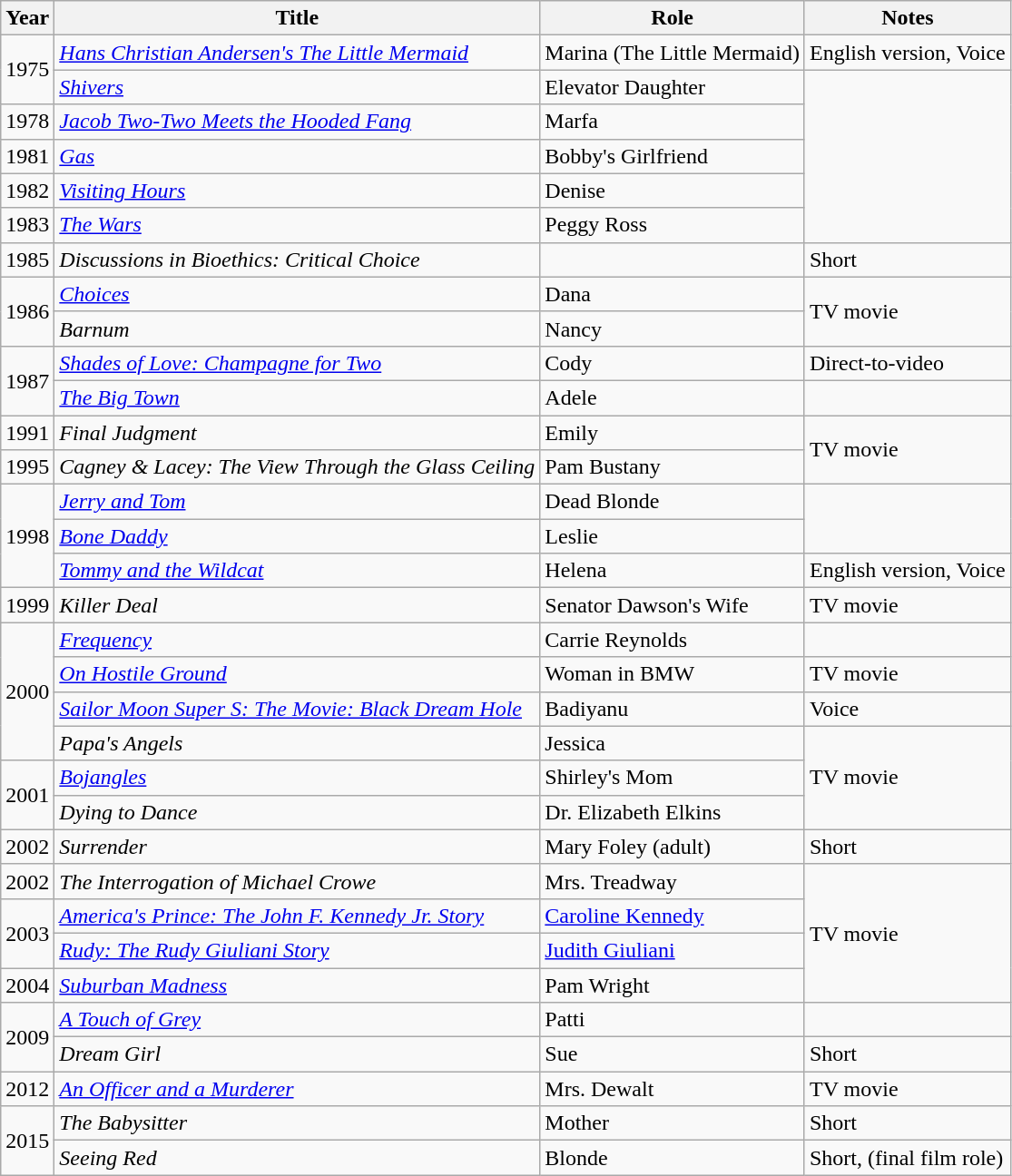<table class="wikitable sortable">
<tr>
<th>Year</th>
<th>Title</th>
<th>Role</th>
<th class="unsortable">Notes</th>
</tr>
<tr>
<td rowspan="2">1975</td>
<td><em><a href='#'>Hans Christian Andersen's The Little Mermaid</a></em></td>
<td>Marina (The Little Mermaid)</td>
<td>English version, Voice</td>
</tr>
<tr>
<td><em><a href='#'>Shivers</a></em></td>
<td>Elevator Daughter</td>
<td rowspan="5"></td>
</tr>
<tr>
<td>1978</td>
<td><em><a href='#'>Jacob Two-Two Meets the Hooded Fang</a></em></td>
<td>Marfa</td>
</tr>
<tr>
<td>1981</td>
<td><em><a href='#'>Gas</a></em></td>
<td>Bobby's Girlfriend</td>
</tr>
<tr>
<td>1982</td>
<td><em><a href='#'>Visiting Hours</a></em></td>
<td>Denise</td>
</tr>
<tr>
<td>1983</td>
<td data-sort-value="Wars, The"><em><a href='#'>The Wars</a></em></td>
<td>Peggy Ross</td>
</tr>
<tr>
<td>1985</td>
<td><em>Discussions in Bioethics: Critical Choice</em></td>
<td></td>
<td>Short</td>
</tr>
<tr>
<td rowspan="2">1986</td>
<td><em><a href='#'>Choices</a></em></td>
<td>Dana</td>
<td rowspan="2">TV movie</td>
</tr>
<tr>
<td><em>Barnum</em></td>
<td>Nancy</td>
</tr>
<tr>
<td rowspan="2">1987</td>
<td><em><a href='#'>Shades of Love: Champagne for Two</a></em></td>
<td>Cody</td>
<td>Direct-to-video</td>
</tr>
<tr>
<td data-sort-value="Big Town, The"><em><a href='#'>The Big Town</a></em></td>
<td>Adele</td>
<td></td>
</tr>
<tr>
<td>1991</td>
<td><em>Final Judgment</em></td>
<td>Emily</td>
<td rowspan="2">TV movie</td>
</tr>
<tr>
<td>1995</td>
<td><em>Cagney & Lacey: The View Through the Glass Ceiling</em></td>
<td>Pam Bustany</td>
</tr>
<tr>
<td rowspan="3">1998</td>
<td><em><a href='#'>Jerry and Tom</a></em></td>
<td>Dead Blonde</td>
<td rowspan="2"></td>
</tr>
<tr>
<td><em><a href='#'>Bone Daddy</a></em></td>
<td>Leslie</td>
</tr>
<tr>
<td><em><a href='#'>Tommy and the Wildcat</a></em></td>
<td>Helena</td>
<td>English version, Voice</td>
</tr>
<tr>
<td>1999</td>
<td><em>Killer Deal</em></td>
<td>Senator Dawson's Wife</td>
<td>TV movie</td>
</tr>
<tr>
<td rowspan="4">2000</td>
<td><em><a href='#'>Frequency</a></em></td>
<td>Carrie Reynolds</td>
<td></td>
</tr>
<tr>
<td><em><a href='#'>On Hostile Ground</a></em></td>
<td>Woman in BMW</td>
<td>TV movie</td>
</tr>
<tr>
<td><em><a href='#'>Sailor Moon Super S: The Movie: Black Dream Hole</a></em></td>
<td>Badiyanu</td>
<td>Voice</td>
</tr>
<tr>
<td><em>Papa's Angels</em></td>
<td>Jessica</td>
<td rowspan="3">TV movie</td>
</tr>
<tr>
<td rowspan="2">2001</td>
<td><em><a href='#'>Bojangles</a></em></td>
<td>Shirley's Mom</td>
</tr>
<tr>
<td><em>Dying to Dance</em></td>
<td>Dr. Elizabeth Elkins</td>
</tr>
<tr>
<td>2002</td>
<td><em>Surrender</em></td>
<td>Mary Foley (adult)</td>
<td>Short</td>
</tr>
<tr>
<td>2002</td>
<td data-sort-value="Interrogation of Michael Crowe, The"><em>The Interrogation of Michael Crowe</em></td>
<td>Mrs. Treadway</td>
<td rowspan="4">TV movie</td>
</tr>
<tr>
<td rowspan="2">2003</td>
<td><em><a href='#'>America's Prince: The John F. Kennedy Jr. Story</a></em></td>
<td><a href='#'>Caroline Kennedy</a></td>
</tr>
<tr>
<td><em><a href='#'>Rudy: The Rudy Giuliani Story</a></em></td>
<td><a href='#'>Judith Giuliani</a></td>
</tr>
<tr>
<td>2004</td>
<td><em><a href='#'>Suburban Madness</a></em></td>
<td>Pam Wright</td>
</tr>
<tr>
<td rowspan="2">2009</td>
<td data-sort-value="Touch of Grey, A"><em><a href='#'>A Touch of Grey</a></em></td>
<td>Patti</td>
<td></td>
</tr>
<tr>
<td><em>Dream Girl</em></td>
<td>Sue</td>
<td>Short</td>
</tr>
<tr>
<td>2012</td>
<td><em><a href='#'>An Officer and a Murderer</a></em></td>
<td>Mrs. Dewalt</td>
<td>TV movie</td>
</tr>
<tr>
<td rowspan="2">2015</td>
<td data-sort-value="Babysitter, The"><em>The Babysitter</em></td>
<td>Mother</td>
<td>Short</td>
</tr>
<tr>
<td><em>Seeing Red</em></td>
<td>Blonde</td>
<td>Short, (final film role)</td>
</tr>
</table>
